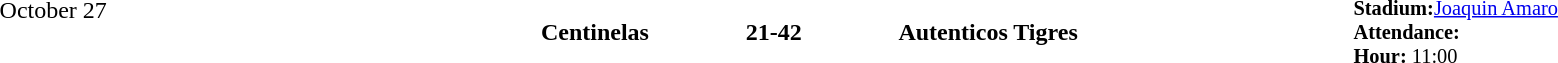<table style="width: 100%; background: transparent;" cellspacing="0">
<tr>
<td align=center valign=top rowspan=3 width=15%>October 27</td>
</tr>
<tr>
<td width=24% align=right><strong>Centinelas</strong></td>
<td align=center width=13%><strong>21-42</strong></td>
<td width=24%><strong>Autenticos Tigres</strong></td>
<td style=font-size:85% rowspan=2 valign=top><strong>Stadium:</strong><a href='#'>Joaquin Amaro</a><br><strong>Attendance:</strong> <br><strong>Hour:</strong> 11:00</td>
</tr>
</table>
